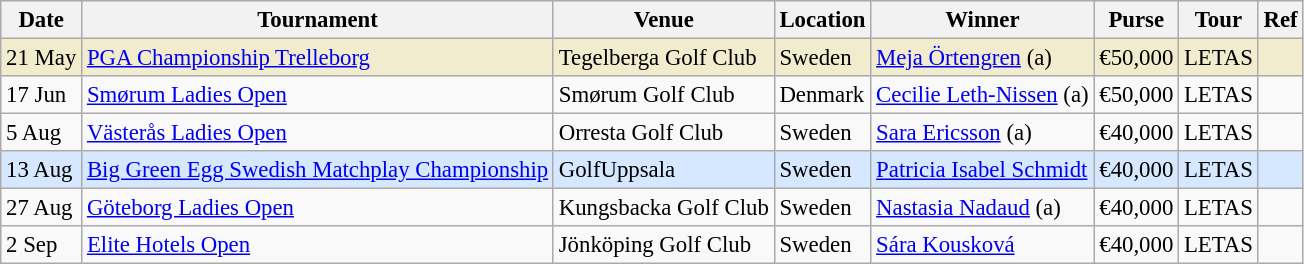<table class="wikitable sortable" style="font-size:95%;">
<tr>
<th>Date</th>
<th>Tournament</th>
<th>Venue</th>
<th>Location</th>
<th>Winner</th>
<th>Purse</th>
<th>Tour</th>
<th>Ref</th>
</tr>
<tr style="background:#f2ecce;">
<td>21 May</td>
<td><a href='#'>PGA Championship Trelleborg</a></td>
<td>Tegelberga Golf Club</td>
<td>Sweden</td>
<td> <a href='#'>Meja Örtengren</a> (a)</td>
<td>€50,000</td>
<td>LETAS</td>
<td></td>
</tr>
<tr>
<td>17 Jun</td>
<td><a href='#'>Smørum Ladies Open</a></td>
<td>Smørum Golf Club</td>
<td>Denmark</td>
<td> <a href='#'>Cecilie Leth-Nissen</a> (a)</td>
<td>€50,000</td>
<td>LETAS</td>
<td></td>
</tr>
<tr>
<td>5 Aug</td>
<td><a href='#'>Västerås Ladies Open</a></td>
<td>Orresta Golf Club</td>
<td>Sweden</td>
<td> <a href='#'>Sara Ericsson</a> (a)</td>
<td>€40,000</td>
<td>LETAS</td>
<td></td>
</tr>
<tr style="background:#D6E8FF;">
<td>13 Aug</td>
<td><a href='#'>Big Green Egg Swedish Matchplay Championship</a></td>
<td>GolfUppsala</td>
<td>Sweden</td>
<td> <a href='#'>Patricia Isabel Schmidt</a></td>
<td>€40,000</td>
<td>LETAS</td>
<td></td>
</tr>
<tr>
<td>27 Aug</td>
<td><a href='#'>Göteborg Ladies Open</a></td>
<td>Kungsbacka Golf Club</td>
<td>Sweden</td>
<td> <a href='#'>Nastasia Nadaud</a> (a)</td>
<td>€40,000</td>
<td>LETAS</td>
<td></td>
</tr>
<tr>
<td>2 Sep</td>
<td><a href='#'>Elite Hotels Open</a></td>
<td>Jönköping Golf Club</td>
<td>Sweden</td>
<td> <a href='#'>Sára Kousková</a></td>
<td>€40,000</td>
<td>LETAS</td>
<td></td>
</tr>
</table>
